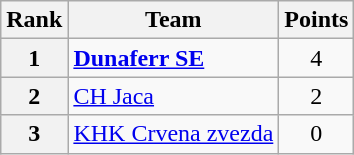<table class="wikitable" style="text-align: center;">
<tr>
<th>Rank</th>
<th>Team</th>
<th>Points</th>
</tr>
<tr>
<th>1</th>
<td style="text-align: left;"> <strong><a href='#'>Dunaferr SE</a></strong></td>
<td>4</td>
</tr>
<tr>
<th>2</th>
<td style="text-align: left;"> <a href='#'>CH Jaca</a></td>
<td>2</td>
</tr>
<tr>
<th>3</th>
<td style="text-align: left;"> <a href='#'>KHK Crvena zvezda</a></td>
<td>0</td>
</tr>
</table>
